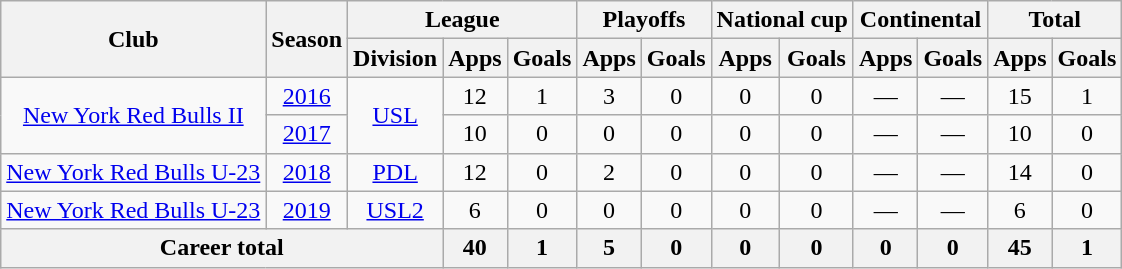<table class="wikitable" style="text-align: center;">
<tr>
<th rowspan="2">Club</th>
<th rowspan="2">Season</th>
<th colspan="3">League</th>
<th colspan="2">Playoffs</th>
<th colspan="2">National cup</th>
<th colspan="2">Continental</th>
<th colspan="2">Total</th>
</tr>
<tr>
<th>Division</th>
<th>Apps</th>
<th>Goals</th>
<th>Apps</th>
<th>Goals</th>
<th>Apps</th>
<th>Goals</th>
<th>Apps</th>
<th>Goals</th>
<th>Apps</th>
<th>Goals</th>
</tr>
<tr>
<td rowspan="2"><a href='#'>New York Red Bulls II</a></td>
<td><a href='#'>2016</a></td>
<td rowspan="2"><a href='#'>USL</a></td>
<td>12</td>
<td>1</td>
<td>3</td>
<td>0</td>
<td>0</td>
<td>0</td>
<td>—</td>
<td>—</td>
<td>15</td>
<td>1</td>
</tr>
<tr>
<td><a href='#'>2017</a></td>
<td>10</td>
<td>0</td>
<td>0</td>
<td>0</td>
<td>0</td>
<td>0</td>
<td>—</td>
<td>—</td>
<td>10</td>
<td>0</td>
</tr>
<tr>
<td><a href='#'>New York Red Bulls U-23</a></td>
<td><a href='#'>2018</a></td>
<td><a href='#'>PDL</a></td>
<td>12</td>
<td>0</td>
<td>2</td>
<td>0</td>
<td>0</td>
<td>0</td>
<td>—</td>
<td>—</td>
<td>14</td>
<td>0</td>
</tr>
<tr>
<td><a href='#'>New York Red Bulls U-23</a></td>
<td><a href='#'>2019</a></td>
<td><a href='#'>USL2</a></td>
<td>6</td>
<td>0</td>
<td>0</td>
<td>0</td>
<td>0</td>
<td>0</td>
<td>—</td>
<td>—</td>
<td>6</td>
<td>0</td>
</tr>
<tr>
<th colspan="3">Career total</th>
<th>40</th>
<th>1</th>
<th>5</th>
<th>0</th>
<th>0</th>
<th>0</th>
<th>0</th>
<th>0</th>
<th>45</th>
<th>1</th>
</tr>
</table>
